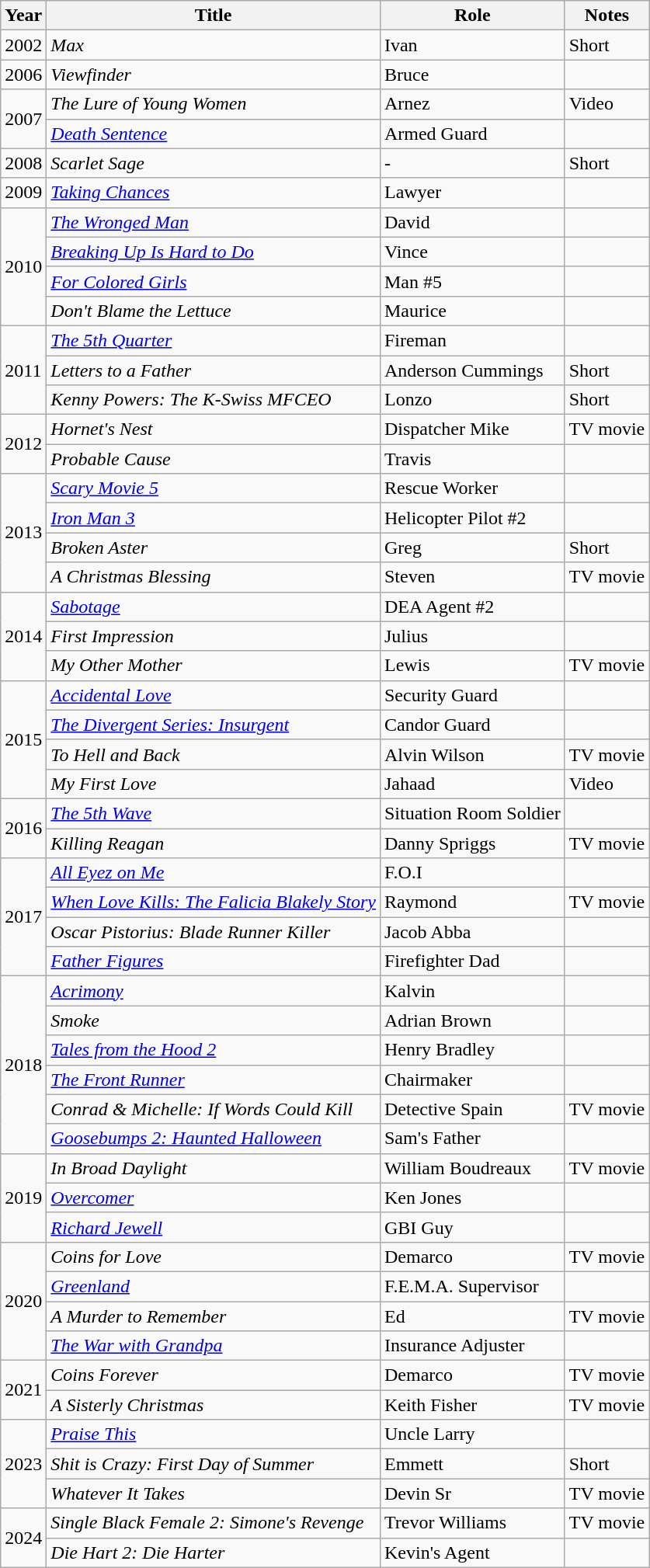<table class = "wikitable sortable">
<tr>
<th>Year</th>
<th>Title</th>
<th>Role</th>
<th>Notes</th>
</tr>
<tr>
<td>2002</td>
<td><em>Max</em></td>
<td>Ivan</td>
<td>Short</td>
</tr>
<tr>
<td>2006</td>
<td><em>Viewfinder</em></td>
<td>Bruce</td>
<td></td>
</tr>
<tr>
<td rowspan="2">2007</td>
<td><em>The Lure of Young Women</em></td>
<td>Arnez</td>
<td>Video</td>
</tr>
<tr>
<td><em><a href='#'>Death Sentence</a></em></td>
<td>Armed Guard</td>
<td></td>
</tr>
<tr>
<td>2008</td>
<td><em>Scarlet Sage</em></td>
<td>-</td>
<td>Short</td>
</tr>
<tr>
<td>2009</td>
<td><em><a href='#'>Taking Chances</a></em></td>
<td>Lawyer</td>
<td></td>
</tr>
<tr>
<td rowspan="4">2010</td>
<td><em><a href='#'>The Wronged Man</a></em></td>
<td>David</td>
<td></td>
</tr>
<tr>
<td><em><a href='#'>Breaking Up Is Hard to Do</a></em></td>
<td>Vince</td>
<td></td>
</tr>
<tr>
<td><em><a href='#'>For Colored Girls</a></em></td>
<td>Man #5</td>
<td></td>
</tr>
<tr>
<td><em>Don't Blame the Lettuce</em></td>
<td>Maurice</td>
<td></td>
</tr>
<tr>
<td rowspan="3">2011</td>
<td><em><a href='#'>The 5th Quarter</a></em></td>
<td>Fireman</td>
<td></td>
</tr>
<tr>
<td><em>Letters to a Father</em></td>
<td>Anderson Cummings</td>
<td>Short</td>
</tr>
<tr>
<td><em>Kenny Powers: The K-Swiss MFCEO</em></td>
<td>Lonzo</td>
<td>Short</td>
</tr>
<tr>
<td rowspan="2">2012</td>
<td><em>Hornet's Nest</em></td>
<td>Dispatcher Mike</td>
<td>TV movie</td>
</tr>
<tr>
<td><em>Probable Cause</em></td>
<td>Travis</td>
<td></td>
</tr>
<tr>
<td rowspan="4">2013</td>
<td><em><a href='#'>Scary Movie 5</a></em></td>
<td>Rescue Worker</td>
<td></td>
</tr>
<tr>
<td><em><a href='#'>Iron Man 3</a></em></td>
<td>Helicopter Pilot #2</td>
<td></td>
</tr>
<tr>
<td><em>Broken Aster</em></td>
<td>Greg</td>
<td>Short</td>
</tr>
<tr>
<td><em>A Christmas Blessing</em></td>
<td>Steven</td>
<td>TV movie</td>
</tr>
<tr>
<td rowspan="3">2014</td>
<td><em><a href='#'>Sabotage</a></em></td>
<td>DEA Agent #2</td>
<td></td>
</tr>
<tr>
<td><em>First Impression</em></td>
<td>Julius</td>
<td></td>
</tr>
<tr>
<td><em>My Other Mother</em></td>
<td>Lewis</td>
<td>TV movie</td>
</tr>
<tr>
<td rowspan="4">2015</td>
<td><em><a href='#'>Accidental Love</a></em></td>
<td>Security Guard</td>
<td></td>
</tr>
<tr>
<td><em><a href='#'>The Divergent Series: Insurgent</a></em></td>
<td>Candor Guard</td>
<td></td>
</tr>
<tr>
<td><em>To Hell and Back</em></td>
<td>Alvin Wilson</td>
<td>TV movie</td>
</tr>
<tr>
<td><em>My First Love</em></td>
<td>Jahaad</td>
<td>Video</td>
</tr>
<tr>
<td rowspan="2">2016</td>
<td><em><a href='#'>The 5th Wave</a></em></td>
<td>Situation Room Soldier</td>
<td></td>
</tr>
<tr>
<td><em>Killing Reagan</em></td>
<td>Danny Spriggs</td>
<td>TV movie</td>
</tr>
<tr>
<td rowspan="4">2017</td>
<td><em><a href='#'>All Eyez on Me</a></em></td>
<td>F.O.I</td>
<td></td>
</tr>
<tr>
<td><em><a href='#'>When Love Kills: The Falicia Blakely Story</a></em></td>
<td>Raymond</td>
<td>TV movie</td>
</tr>
<tr>
<td><em>Oscar Pistorius: Blade Runner Killer</em></td>
<td>Jacob Abba</td>
<td></td>
</tr>
<tr>
<td><em><a href='#'>Father Figures</a></em></td>
<td>Firefighter Dad</td>
<td></td>
</tr>
<tr>
<td rowspan="6">2018</td>
<td><em><a href='#'>Acrimony</a></em></td>
<td>Kalvin</td>
<td></td>
</tr>
<tr>
<td><em>Smoke</em></td>
<td>Adrian Brown</td>
<td></td>
</tr>
<tr>
<td><em><a href='#'>Tales from the Hood 2</a></em></td>
<td>Henry Bradley</td>
<td></td>
</tr>
<tr>
<td><em><a href='#'>The Front Runner</a></em></td>
<td>Chairmaker</td>
<td></td>
</tr>
<tr>
<td><em>Conrad & Michelle: If Words Could Kill</em></td>
<td>Detective Spain</td>
<td>TV movie</td>
</tr>
<tr>
<td><em><a href='#'>Goosebumps 2: Haunted Halloween</a></em></td>
<td>Sam's Father</td>
<td></td>
</tr>
<tr>
<td rowspan="3">2019</td>
<td><em>In Broad Daylight</em></td>
<td>William Boudreaux</td>
<td>TV movie</td>
</tr>
<tr>
<td><em><a href='#'>Overcomer</a></em></td>
<td>Ken Jones</td>
<td></td>
</tr>
<tr>
<td><em><a href='#'>Richard Jewell</a></em></td>
<td>GBI Guy</td>
<td></td>
</tr>
<tr>
<td rowspan="4">2020</td>
<td><em>Coins for Love</em></td>
<td>Demarco</td>
<td>TV movie</td>
</tr>
<tr>
<td><em><a href='#'>Greenland</a></em></td>
<td>F.E.M.A. Supervisor</td>
<td></td>
</tr>
<tr>
<td><em>A Murder to Remember</em></td>
<td>Ed</td>
<td>TV movie</td>
</tr>
<tr>
<td><em><a href='#'>The War with Grandpa</a></em></td>
<td>Insurance Adjuster</td>
<td></td>
</tr>
<tr>
<td rowspan="2">2021</td>
<td><em>Coins Forever</em></td>
<td>Demarco</td>
<td>TV movie</td>
</tr>
<tr>
<td><em>A Sisterly Christmas</em></td>
<td>Keith Fisher</td>
<td>TV movie</td>
</tr>
<tr>
<td rowspan="3">2023</td>
<td><em><a href='#'>Praise This</a></em></td>
<td>Uncle Larry</td>
<td></td>
</tr>
<tr>
<td><em>Shit is Crazy: First Day of Summer</em></td>
<td>Emmett</td>
<td>Short</td>
</tr>
<tr>
<td><em>Whatever It Takes</em></td>
<td>Devin Sr</td>
<td>TV movie</td>
</tr>
<tr>
<td rowspan="2">2024</td>
<td><em>Single Black Female 2: Simone's Revenge</em></td>
<td>Trevor Williams</td>
<td>TV movie</td>
</tr>
<tr>
<td><em>Die Hart 2: Die Harter</em></td>
<td>Kevin's Agent</td>
<td></td>
</tr>
</table>
